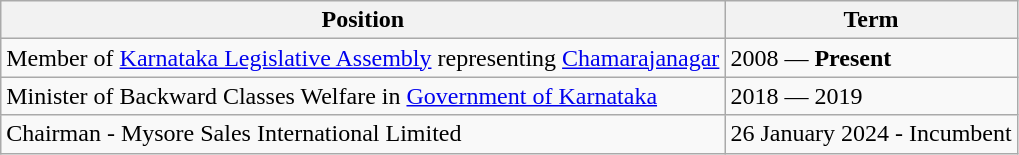<table class="wikitable">
<tr>
<th>Position</th>
<th>Term</th>
</tr>
<tr>
<td>Member of <a href='#'>Karnataka Legislative Assembly</a> representing <a href='#'>Chamarajanagar</a></td>
<td>2008 — <strong>Present</strong></td>
</tr>
<tr>
<td>Minister of Backward Classes Welfare in <a href='#'>Government of Karnataka</a></td>
<td>2018 — 2019</td>
</tr>
<tr>
<td>Chairman - Mysore Sales International Limited</td>
<td>26 January 2024 - Incumbent</td>
</tr>
</table>
